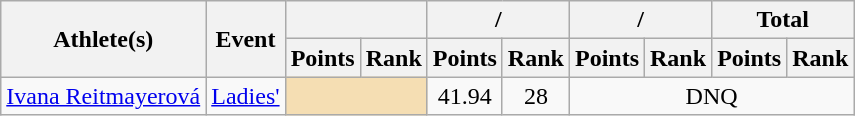<table class="wikitable">
<tr>
<th rowspan="2">Athlete(s)</th>
<th rowspan="2">Event</th>
<th colspan="2"></th>
<th colspan="2">/</th>
<th colspan="2">/</th>
<th colspan="2">Total</th>
</tr>
<tr>
<th>Points</th>
<th>Rank</th>
<th>Points</th>
<th>Rank</th>
<th>Points</th>
<th>Rank</th>
<th>Points</th>
<th>Rank</th>
</tr>
<tr align="center">
<td><a href='#'>Ivana Reitmayerová</a></td>
<td><a href='#'>Ladies'</a></td>
<td colspan= 2 bgcolor="wheat"></td>
<td>41.94</td>
<td>28</td>
<td align="center" colspan=4>DNQ</td>
</tr>
</table>
